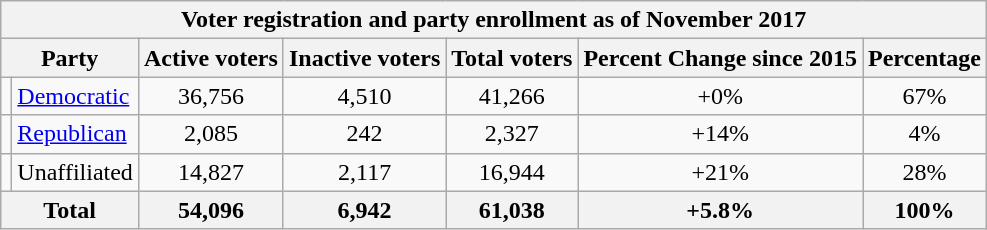<table class=wikitable>
<tr>
<th colspan = 7>Voter registration and party enrollment as of November 2017</th>
</tr>
<tr>
<th colspan = 2>Party</th>
<th>Active voters</th>
<th>Inactive voters</th>
<th>Total voters</th>
<th>Percent Change since 2015</th>
<th>Percentage</th>
</tr>
<tr>
<td></td>
<td><a href='#'>Democratic</a></td>
<td style="text-align:center;">36,756</td>
<td style="text-align:center;">4,510</td>
<td style="text-align:center;">41,266</td>
<td style="text-align:center;">+0%</td>
<td style="text-align:center;">67%</td>
</tr>
<tr>
<td></td>
<td><a href='#'>Republican</a></td>
<td style="text-align:center;">2,085</td>
<td style="text-align:center;">242</td>
<td style="text-align:center;">2,327</td>
<td style="text-align:center;">+14%</td>
<td style="text-align:center;">4%</td>
</tr>
<tr>
<td></td>
<td>Unaffiliated</td>
<td style="text-align:center;">14,827</td>
<td style="text-align:center;">2,117</td>
<td style="text-align:center;">16,944</td>
<td style="text-align:center;">+21%</td>
<td style="text-align:center;">28%</td>
</tr>
<tr>
<th colspan = 2>Total</th>
<th style="text-align:center;">54,096</th>
<th style="text-align:center;">6,942</th>
<th style="text-align:center;">61,038</th>
<th style="text-align:center;">+5.8%</th>
<th style="text-align:center;">100%</th>
</tr>
</table>
